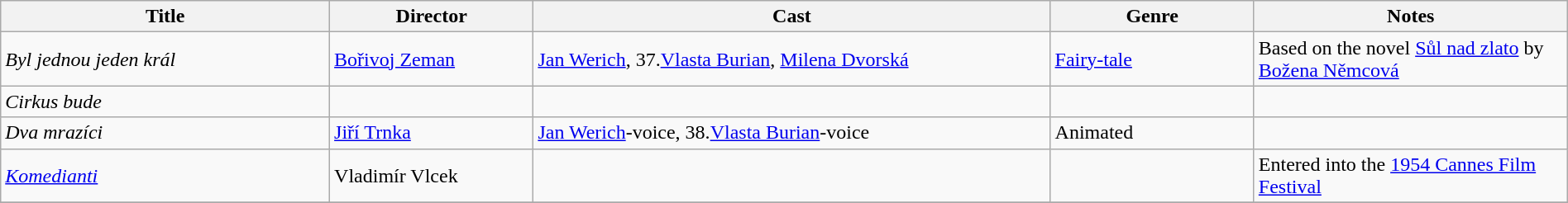<table class="wikitable" style="width:100%;">
<tr>
<th style="width:21%;">Title</th>
<th style="width:13%;">Director</th>
<th style="width:33%;">Cast</th>
<th style="width:13%;">Genre</th>
<th style="width:20%;">Notes</th>
</tr>
<tr>
<td><em>Byl jednou jeden král</em></td>
<td><a href='#'>Bořivoj Zeman</a></td>
<td><a href='#'>Jan Werich</a>, 37.<a href='#'>Vlasta Burian</a>, <a href='#'>Milena Dvorská</a></td>
<td><a href='#'>Fairy-tale</a></td>
<td>Based on the novel <a href='#'>Sůl nad zlato</a> by <a href='#'>Božena Němcová</a></td>
</tr>
<tr>
<td><em>Cirkus bude</em></td>
<td></td>
<td></td>
<td></td>
<td></td>
</tr>
<tr>
<td><em>Dva mrazíci</em></td>
<td><a href='#'>Jiří Trnka</a></td>
<td><a href='#'>Jan Werich</a>-voice, 38.<a href='#'>Vlasta Burian</a>-voice</td>
<td>Animated</td>
<td></td>
</tr>
<tr>
<td><em><a href='#'>Komedianti</a></em></td>
<td>Vladimír Vlcek</td>
<td></td>
<td></td>
<td>Entered into the <a href='#'>1954 Cannes Film Festival</a></td>
</tr>
<tr>
</tr>
</table>
